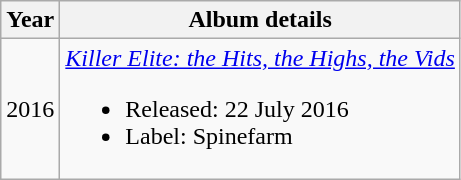<table class=wikitable>
<tr>
<th>Year</th>
<th>Album details</th>
</tr>
<tr>
<td>2016</td>
<td><em><a href='#'>Killer Elite: the Hits, the Highs, the Vids</a></em><br><ul><li>Released: 22 July 2016</li><li>Label: Spinefarm</li></ul></td>
</tr>
</table>
